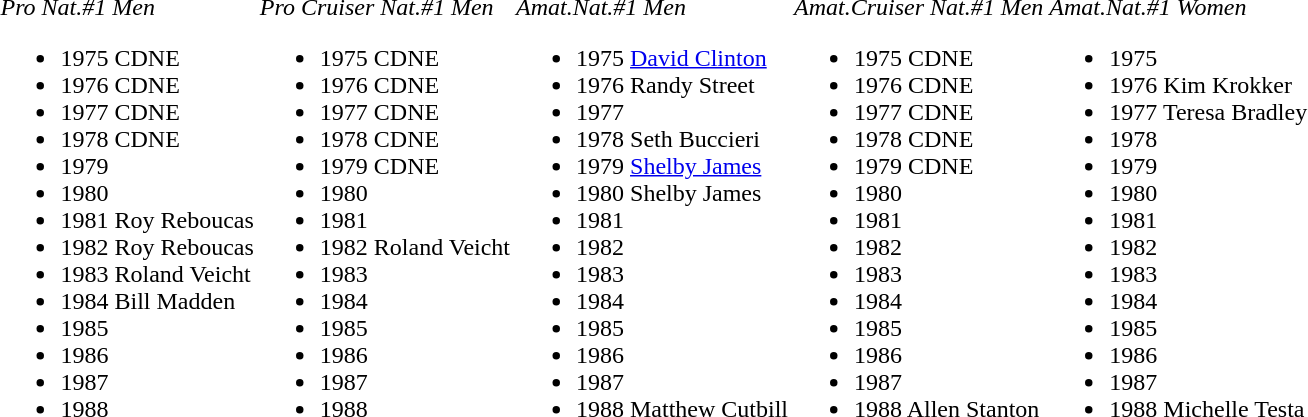<table>
<tr>
<td valign="top"><br><em>Pro Nat.#1 Men</em><ul><li>1975 CDNE</li><li>1976 CDNE</li><li>1977 CDNE</li><li>1978 CDNE</li><li>1979</li><li>1980</li><li>1981 Roy Reboucas</li><li>1982 Roy Reboucas</li><li>1983 Roland Veicht</li><li>1984 Bill Madden</li><li>1985</li><li>1986</li><li>1987</li><li>1988</li></ul></td>
<td valign="top"><br><em>Pro Cruiser Nat.#1 Men</em><ul><li>1975 CDNE</li><li>1976 CDNE</li><li>1977 CDNE</li><li>1978 CDNE</li><li>1979 CDNE</li><li>1980</li><li>1981</li><li>1982 Roland Veicht</li><li>1983</li><li>1984</li><li>1985</li><li>1986</li><li>1987</li><li>1988</li></ul></td>
<td valign="top"><br><em>Amat.Nat.#1 Men</em><ul><li>1975 <a href='#'>David Clinton</a></li><li>1976 Randy Street</li><li>1977</li><li>1978 Seth Buccieri</li><li>1979 <a href='#'>Shelby James</a></li><li>1980 Shelby James</li><li>1981</li><li>1982</li><li>1983</li><li>1984</li><li>1985</li><li>1986</li><li>1987</li><li>1988 Matthew Cutbill</li></ul></td>
<td valign="top"><br><em>Amat.Cruiser Nat.#1 Men</em><ul><li>1975 CDNE</li><li>1976 CDNE</li><li>1977 CDNE</li><li>1978 CDNE</li><li>1979 CDNE</li><li>1980</li><li>1981</li><li>1982</li><li>1983</li><li>1984</li><li>1985</li><li>1986</li><li>1987</li><li>1988 Allen Stanton</li></ul></td>
<td valign="top"><br><em>Amat.Nat.#1 Women</em><ul><li>1975</li><li>1976 Kim Krokker</li><li>1977 Teresa Bradley</li><li>1978</li><li>1979</li><li>1980</li><li>1981</li><li>1982</li><li>1983</li><li>1984</li><li>1985</li><li>1986</li><li>1987</li><li>1988 Michelle Testa</li></ul></td>
</tr>
</table>
